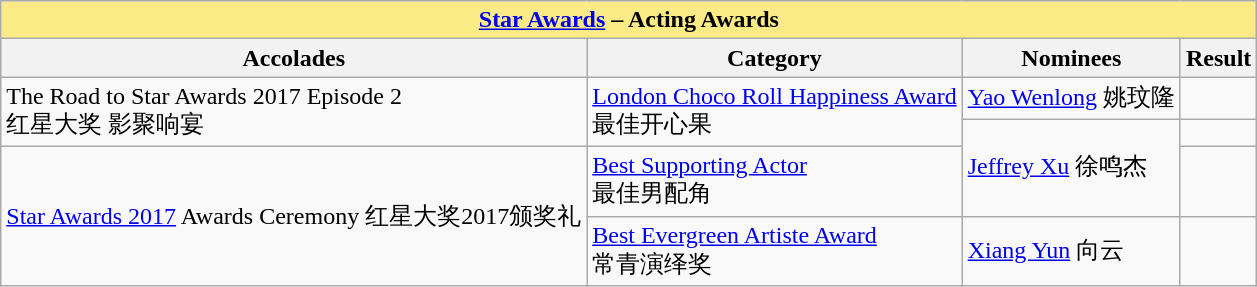<table class="wikitable sortable">
<tr>
<th colspan="4" - style="background:#FAEB86;" align="center"><a href='#'>Star Awards</a> – Acting Awards</th>
</tr>
<tr>
<th>Accolades</th>
<th>Category</th>
<th>Nominees</th>
<th>Result</th>
</tr>
<tr>
<td rowspan="2">The Road to Star Awards 2017 Episode 2 <br> 红星大奖 影聚响宴</td>
<td rowspan="2"><a href='#'>London Choco Roll Happiness Award</a> <br> 最佳开心果</td>
<td><a href='#'>Yao Wenlong</a> 姚玟隆</td>
<td></td>
</tr>
<tr>
<td rowspan="2"><a href='#'>Jeffrey Xu</a> 徐鸣杰</td>
<td></td>
</tr>
<tr>
<td rowspan="5"><a href='#'>Star Awards 2017</a> Awards Ceremony 红星大奖2017颁奖礼</td>
<td><a href='#'>Best Supporting Actor</a> <br> 最佳男配角</td>
<td></td>
</tr>
<tr>
<td><a href='#'>Best Evergreen Artiste Award</a> <br>常青演绎奖</td>
<td><a href='#'>Xiang Yun</a> 向云</td>
<td></td>
</tr>
</table>
